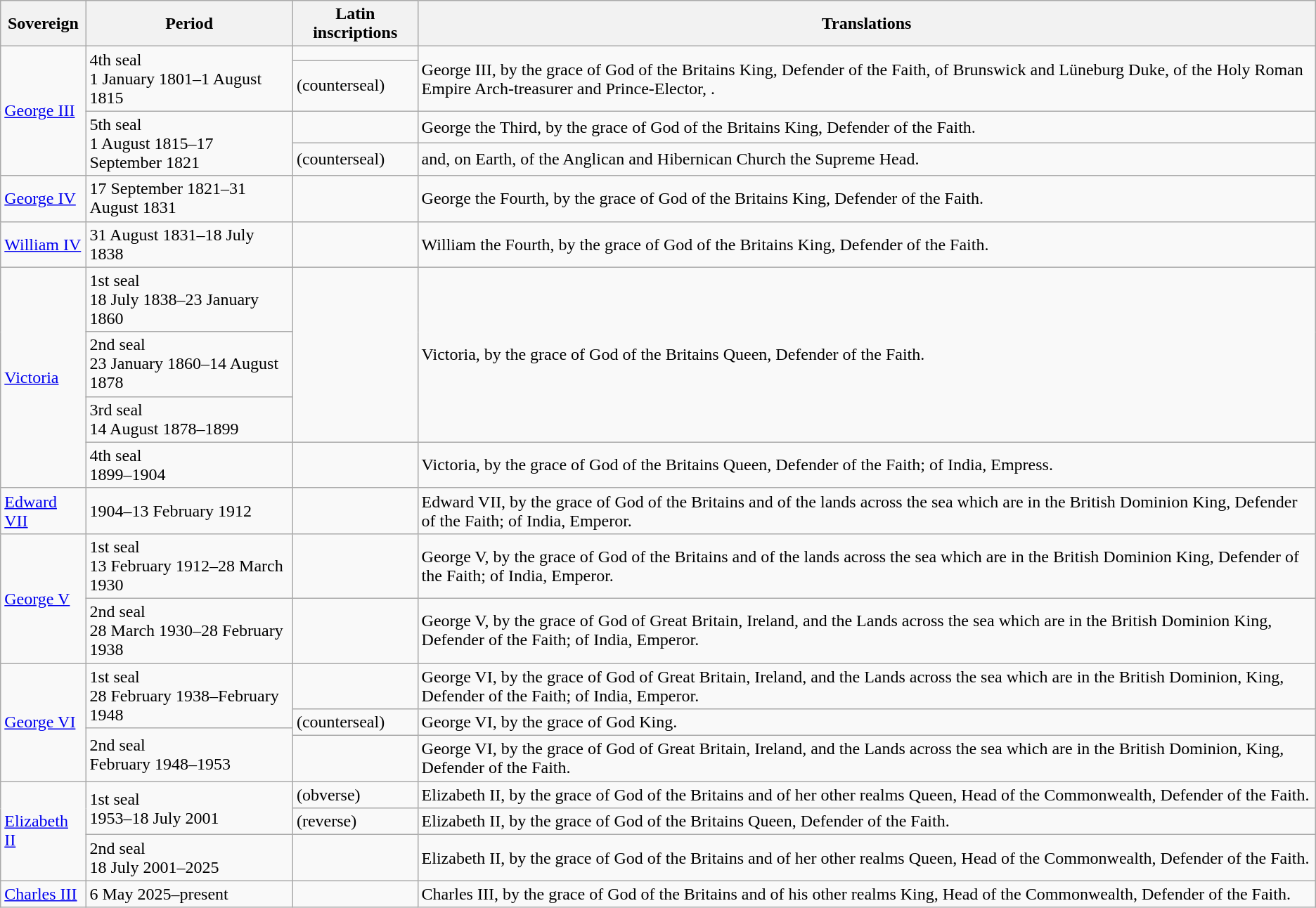<table class="wikitable">
<tr>
<th>Sovereign</th>
<th>Period</th>
<th>Latin inscriptions</th>
<th>Translations</th>
</tr>
<tr>
<td rowspan="4"><a href='#'>George III</a></td>
<td rowspan="2">4th seal<br>1 January 1801–1 August 1815</td>
<td></td>
<td rowspan="2">George III, by the grace of God of the Britains King, Defender of the Faith, of Brunswick and Lüneburg Duke, of the Holy Roman Empire Arch-treasurer and Prince-Elector, .</td>
</tr>
<tr>
<td> (counterseal)</td>
</tr>
<tr>
<td rowspan="2">5th seal<br>1 August 1815–17 September 1821</td>
<td></td>
<td>George the Third, by the grace of God of the Britains King, Defender of the Faith.</td>
</tr>
<tr>
<td> (counterseal)</td>
<td>and, on Earth, of the Anglican and Hibernican Church the Supreme Head.</td>
</tr>
<tr>
<td><a href='#'>George IV</a></td>
<td>17 September 1821–31 August 1831</td>
<td></td>
<td>George the Fourth, by the grace of God of the Britains King, Defender of the Faith.</td>
</tr>
<tr>
<td><a href='#'>William IV</a></td>
<td>31 August 1831–18 July 1838</td>
<td></td>
<td>William the Fourth, by the grace of God of the Britains King, Defender of the Faith.</td>
</tr>
<tr>
<td rowspan="4"><a href='#'>Victoria</a></td>
<td>1st seal<br>18 July 1838–23 January 1860</td>
<td rowspan="3"></td>
<td rowspan="3">Victoria, by the grace of God of the Britains Queen, Defender of the Faith.</td>
</tr>
<tr>
<td>2nd seal<br>23 January 1860–14 August 1878</td>
</tr>
<tr>
<td>3rd seal<br>14 August 1878–1899</td>
</tr>
<tr>
<td>4th seal<br>1899–1904</td>
<td></td>
<td>Victoria, by the grace of God of the Britains Queen, Defender of the Faith; of India, Empress.</td>
</tr>
<tr>
<td><a href='#'>Edward VII</a></td>
<td>1904–13 February 1912</td>
<td></td>
<td>Edward VII, by the grace of God of the Britains and of the lands across the sea which are in the British Dominion King, Defender of the Faith; of India, Emperor.</td>
</tr>
<tr>
<td rowspan="2"><a href='#'>George V</a></td>
<td>1st seal<br>13 February 1912–28 March 1930</td>
<td></td>
<td>George V, by the grace of God of the Britains and of the lands across the sea which are in the British Dominion King, Defender of the Faith; of India, Emperor.</td>
</tr>
<tr>
<td>2nd seal<br>28 March 1930–28 February 1938</td>
<td></td>
<td>George V, by the grace of God of Great Britain, Ireland, and the Lands across the sea which are in the British Dominion King, Defender of the Faith; of India, Emperor.</td>
</tr>
<tr>
<td rowspan="4"><a href='#'>George VI</a></td>
<td rowspan="2">1st seal<br>28 February 1938–February 1948</td>
<td></td>
<td>George VI, by the grace of God of Great Britain, Ireland, and the Lands across the sea which are in the British Dominion, King, Defender of the Faith; of India, Emperor.</td>
</tr>
<tr>
<td rowspan="2"> (counterseal)</td>
<td rowspan="2">George VI, by the grace of God King.</td>
</tr>
<tr>
<td rowspan="2">2nd seal<br>February 1948–1953</td>
</tr>
<tr>
<td></td>
<td>George VI, by the grace of God of Great Britain, Ireland, and the Lands across the sea which are in the British Dominion, King, Defender of the Faith.</td>
</tr>
<tr>
<td rowspan="3"><a href='#'>Elizabeth II</a></td>
<td rowspan="2">1st seal<br>1953–18 July 2001</td>
<td> (obverse)</td>
<td>Elizabeth II, by the grace of God of the Britains and of her other realms Queen, Head of the Commonwealth, Defender of the Faith.</td>
</tr>
<tr>
<td> (reverse)</td>
<td>Elizabeth II, by the grace of God of the Britains Queen, Defender of the Faith.</td>
</tr>
<tr>
<td>2nd seal<br>18 July 2001–2025</td>
<td></td>
<td>Elizabeth II, by the grace of God of the Britains and of her other realms Queen, Head of the Commonwealth, Defender of the Faith.</td>
</tr>
<tr>
<td><a href='#'>Charles III</a></td>
<td>6 May 2025–present</td>
<td> </td>
<td>Charles III, by the grace of God of the Britains and of his other realms King, Head of the Commonwealth, Defender of the Faith.</td>
</tr>
</table>
